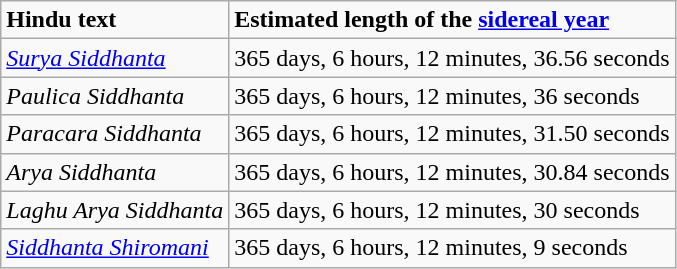<table class="wikitable">
<tr>
<td><strong>Hindu text</strong></td>
<td><strong>Estimated length of the <a href='#'>sidereal year</a></strong></td>
</tr>
<tr>
<td><em><a href='#'>Surya Siddhanta</a></em></td>
<td>365 days, 6 hours, 12 minutes, 36.56 seconds</td>
</tr>
<tr>
<td><em>Paulica Siddhanta</em></td>
<td>365 days, 6 hours, 12 minutes, 36 seconds</td>
</tr>
<tr>
<td><em>Paracara Siddhanta</em></td>
<td>365 days, 6 hours, 12 minutes, 31.50 seconds</td>
</tr>
<tr>
<td><em>Arya Siddhanta</em></td>
<td>365 days, 6 hours, 12 minutes, 30.84 seconds</td>
</tr>
<tr>
<td><em>Laghu Arya Siddhanta</em></td>
<td>365 days, 6 hours, 12 minutes, 30 seconds</td>
</tr>
<tr>
<td><em><a href='#'>Siddhanta Shiromani</a></em></td>
<td>365 days, 6 hours, 12 minutes, 9 seconds</td>
</tr>
</table>
